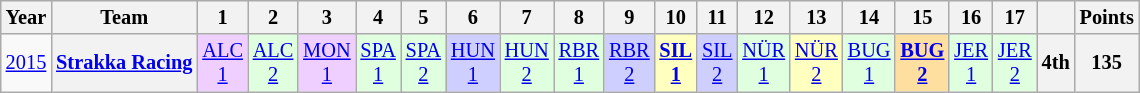<table class="wikitable" style="text-align:center; font-size:85%">
<tr>
<th>Year</th>
<th>Team</th>
<th>1</th>
<th>2</th>
<th>3</th>
<th>4</th>
<th>5</th>
<th>6</th>
<th>7</th>
<th>8</th>
<th>9</th>
<th>10</th>
<th>11</th>
<th>12</th>
<th>13</th>
<th>14</th>
<th>15</th>
<th>16</th>
<th>17</th>
<th></th>
<th>Points</th>
</tr>
<tr>
<td><a href='#'>2015</a></td>
<th nowrap><a href='#'>Strakka Racing</a></th>
<td style="background:#EFCFFF;"><a href='#'>ALC<br>1</a><br></td>
<td style="background:#DFFFDF;"><a href='#'>ALC<br>2</a><br></td>
<td style="background:#EFCFFF;"><a href='#'>MON<br>1</a><br></td>
<td style="background:#DFFFDF;"><a href='#'>SPA<br>1</a><br></td>
<td style="background:#DFFFDF;"><a href='#'>SPA<br>2</a><br></td>
<td style="background:#CFCFFF;"><a href='#'>HUN<br>1</a><br></td>
<td style="background:#DFFFDF;"><a href='#'>HUN<br>2</a><br></td>
<td style="background:#DFFFDF;"><a href='#'>RBR<br>1</a><br></td>
<td style="background:#CFCFFF;"><a href='#'>RBR<br>2</a><br></td>
<td style="background:#FFFFBF;"><strong><a href='#'>SIL<br>1</a></strong><br></td>
<td style="background:#CFCFFF;"><a href='#'>SIL<br>2</a><br></td>
<td style="background:#DFFFDF;"><a href='#'>NÜR<br>1</a><br></td>
<td style="background:#FFFFBF;"><a href='#'>NÜR<br>2</a><br></td>
<td style="background:#DFFFDF;"><a href='#'>BUG<br>1</a><br></td>
<td style="background:#FFDF9F;"><strong><a href='#'>BUG<br>2</a></strong><br></td>
<td style="background:#DFFFDF;"><a href='#'>JER<br>1</a><br></td>
<td style="background:#DFFFDF;"><a href='#'>JER<br>2</a><br></td>
<th>4th</th>
<th>135</th>
</tr>
</table>
